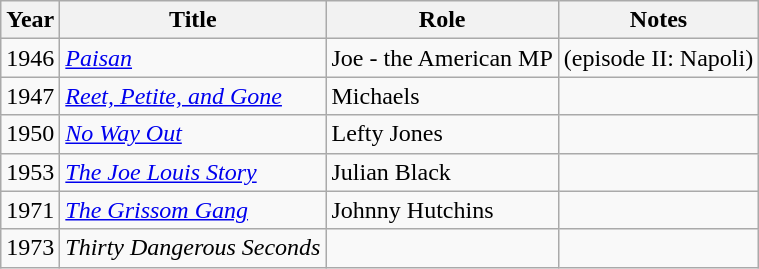<table class="wikitable">
<tr>
<th>Year</th>
<th>Title</th>
<th>Role</th>
<th>Notes</th>
</tr>
<tr>
<td>1946</td>
<td><em><a href='#'>Paisan</a></em></td>
<td>Joe - the American MP</td>
<td>(episode II: Napoli)</td>
</tr>
<tr>
<td>1947</td>
<td><em><a href='#'>Reet, Petite, and Gone</a></em></td>
<td>Michaels</td>
<td></td>
</tr>
<tr>
<td>1950</td>
<td><em><a href='#'>No Way Out</a></em></td>
<td>Lefty Jones</td>
<td></td>
</tr>
<tr>
<td>1953</td>
<td><em><a href='#'>The Joe Louis Story</a></em></td>
<td>Julian Black</td>
<td></td>
</tr>
<tr>
<td>1971</td>
<td><em><a href='#'>The Grissom Gang</a></em></td>
<td>Johnny Hutchins</td>
<td></td>
</tr>
<tr>
<td>1973</td>
<td><em>Thirty Dangerous Seconds</em></td>
<td></td>
<td></td>
</tr>
</table>
